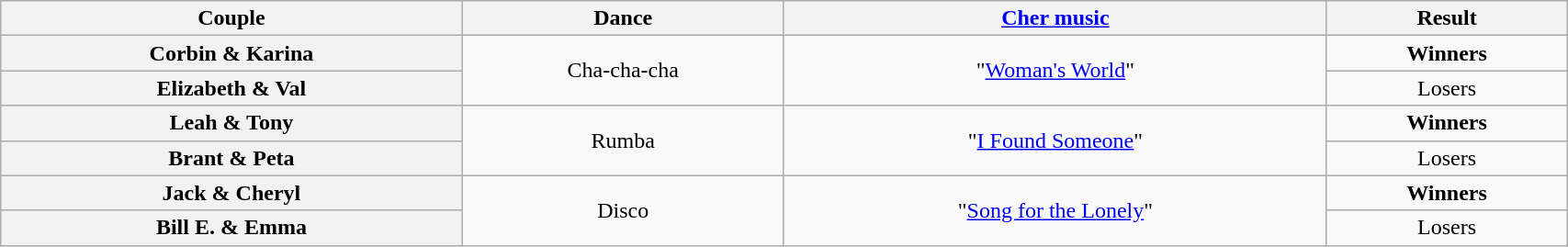<table class="wikitable unsortable" style="text-align:center; width:90%">
<tr>
<th scope="col">Couple</th>
<th scope="col">Dance</th>
<th scope="col"><a href='#'>Cher music</a></th>
<th scope="col">Result</th>
</tr>
<tr>
<th scope="row">Corbin & Karina</th>
<td rowspan=2>Cha-cha-cha</td>
<td rowspan=2>"<a href='#'>Woman's World</a>"</td>
<td><strong>Winners</strong></td>
</tr>
<tr>
<th scope="row">Elizabeth & Val</th>
<td>Losers</td>
</tr>
<tr>
<th scope="row">Leah & Tony</th>
<td rowspan=2>Rumba</td>
<td rowspan=2>"<a href='#'>I Found Someone</a>"</td>
<td><strong>Winners</strong></td>
</tr>
<tr>
<th scope="row">Brant & Peta</th>
<td>Losers</td>
</tr>
<tr>
<th scope="row">Jack & Cheryl</th>
<td rowspan=2>Disco</td>
<td rowspan=2>"<a href='#'>Song for the Lonely</a>"</td>
<td><strong>Winners</strong></td>
</tr>
<tr>
<th scope="row">Bill E. & Emma</th>
<td>Losers</td>
</tr>
</table>
